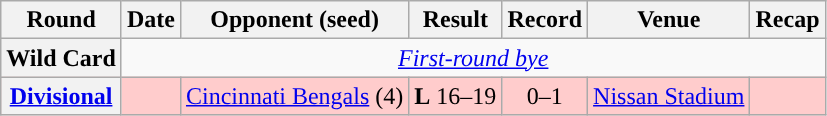<table class="wikitable" style="text-align:center">
<tr>
<th>Round</th>
<th>Date</th>
<th>Opponent (seed)</th>
<th>Result</th>
<th>Record</th>
<th>Venue</th>
<th>Recap</th>
</tr>
<tr>
<th>Wild Card</th>
<td colspan="6"><em><a href='#'>First-round bye</a></em></td>
</tr>
<tr style="background:#fcc">
<th><a href='#'>Divisional</a></th>
<td></td>
<td><a href='#'>Cincinnati Bengals</a> (4)</td>
<td><strong>L</strong> 16–19</td>
<td>0–1</td>
<td><a href='#'>Nissan Stadium</a></td>
<td></td>
</tr>
</table>
